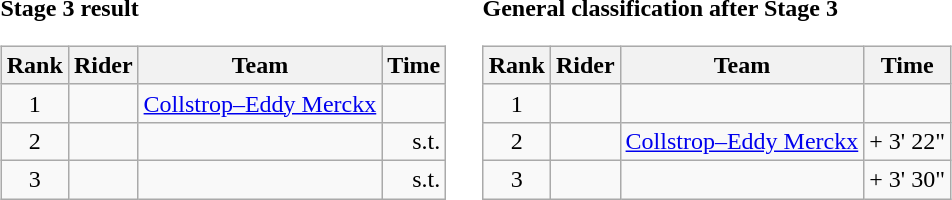<table>
<tr>
<td><strong>Stage 3 result</strong><br><table class="wikitable">
<tr>
<th scope="col">Rank</th>
<th scope="col">Rider</th>
<th scope="col">Team</th>
<th scope="col">Time</th>
</tr>
<tr>
<td style="text-align:center;">1</td>
<td></td>
<td><a href='#'>Collstrop–Eddy Merckx</a></td>
<td style="text-align:right;"></td>
</tr>
<tr>
<td style="text-align:center;">2</td>
<td></td>
<td></td>
<td style="text-align:right;">s.t.</td>
</tr>
<tr>
<td style="text-align:center;">3</td>
<td></td>
<td></td>
<td style="text-align:right;">s.t.</td>
</tr>
</table>
</td>
<td></td>
<td><strong>General classification after Stage 3</strong><br><table class="wikitable">
<tr>
<th scope="col">Rank</th>
<th scope="col">Rider</th>
<th scope="col">Team</th>
<th scope="col">Time</th>
</tr>
<tr>
<td style="text-align:center;">1</td>
<td></td>
<td></td>
<td style="text-align:right;"></td>
</tr>
<tr>
<td style="text-align:center;">2</td>
<td></td>
<td><a href='#'>Collstrop–Eddy Merckx</a></td>
<td style="text-align:right;">+ 3' 22"</td>
</tr>
<tr>
<td style="text-align:center;">3</td>
<td></td>
<td></td>
<td style="text-align:right;">+ 3' 30"</td>
</tr>
</table>
</td>
</tr>
</table>
